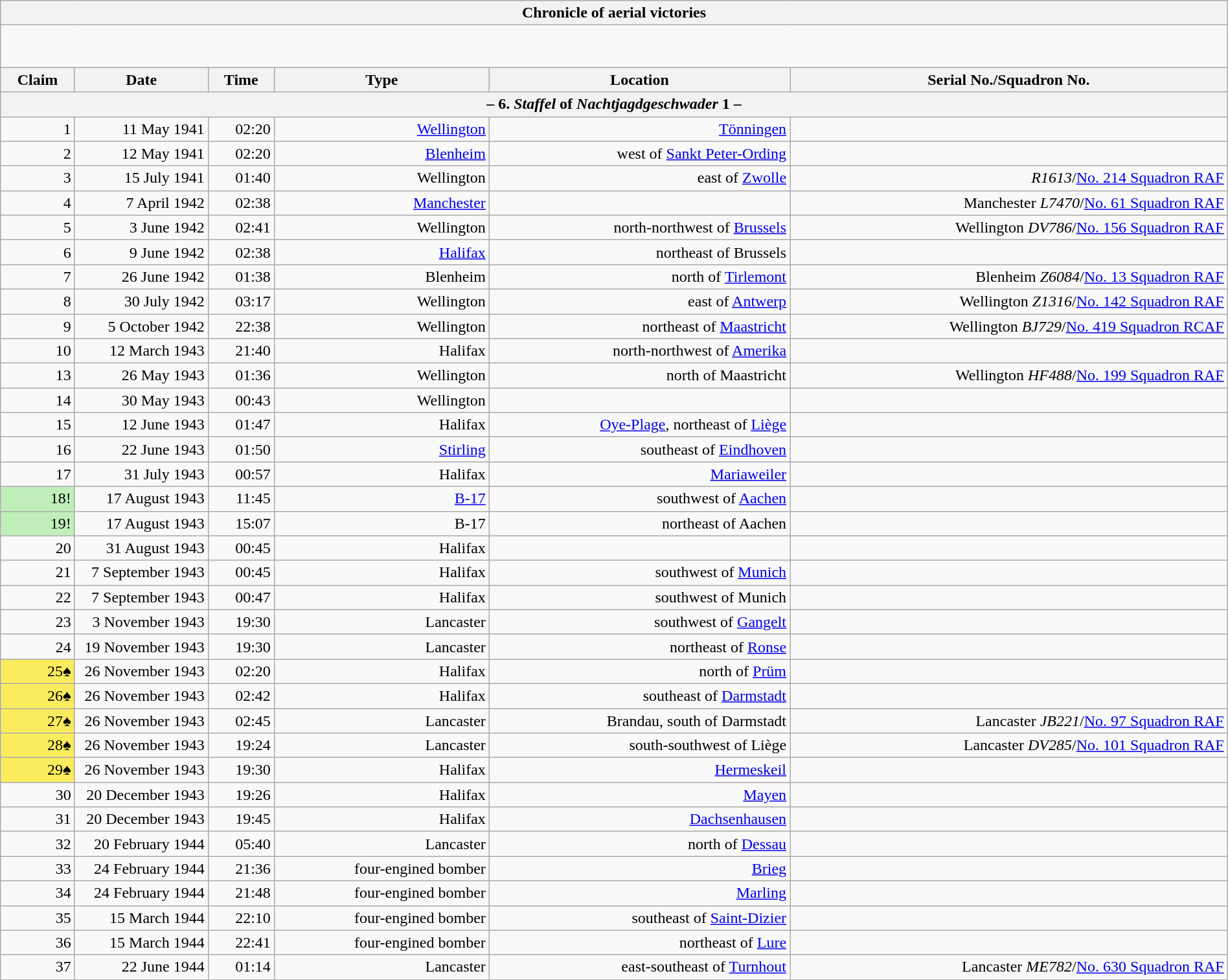<table class="wikitable plainrowheaders collapsible" style="margin-left: auto; margin-right: auto; border: none; text-align:right; width: 100%;">
<tr>
<th colspan="6">Chronicle of aerial victories</th>
</tr>
<tr>
<td colspan="6" style="text-align: left;"><br><br>
</td>
</tr>
<tr>
<th scope="col">Claim</th>
<th scope="col" style="width:130px">Date</th>
<th scope="col">Time</th>
<th scope="col">Type</th>
<th scope="col">Location</th>
<th scope="col">Serial No./Squadron No.</th>
</tr>
<tr>
<th colspan="6">– 6. <em>Staffel</em> of <em>Nachtjagdgeschwader</em> 1 –</th>
</tr>
<tr>
<td>1</td>
<td>11 May 1941</td>
<td>02:20</td>
<td><a href='#'>Wellington</a></td>
<td><a href='#'>Tönningen</a></td>
<td></td>
</tr>
<tr>
<td>2</td>
<td>12 May 1941</td>
<td>02:20</td>
<td><a href='#'>Blenheim</a></td>
<td> west of <a href='#'>Sankt Peter-Ording</a></td>
<td></td>
</tr>
<tr>
<td>3</td>
<td>15 July 1941</td>
<td>01:40</td>
<td>Wellington</td>
<td>east of <a href='#'>Zwolle</a></td>
<td><em>R1613</em>/<a href='#'>No. 214 Squadron RAF</a></td>
</tr>
<tr>
<td>4</td>
<td>7 April 1942</td>
<td>02:38</td>
<td><a href='#'>Manchester</a></td>
<td></td>
<td>Manchester <em>L7470</em>/<a href='#'>No. 61 Squadron RAF</a></td>
</tr>
<tr>
<td>5</td>
<td>3 June 1942</td>
<td>02:41</td>
<td>Wellington</td>
<td> north-northwest of <a href='#'>Brussels</a></td>
<td>Wellington <em>DV786</em>/<a href='#'>No. 156 Squadron RAF</a></td>
</tr>
<tr>
<td>6</td>
<td>9 June 1942</td>
<td>02:38</td>
<td><a href='#'>Halifax</a></td>
<td> northeast of Brussels</td>
<td></td>
</tr>
<tr>
<td>7</td>
<td>26 June 1942</td>
<td>01:38</td>
<td>Blenheim</td>
<td> north of <a href='#'>Tirlemont</a></td>
<td>Blenheim <em>Z6084</em>/<a href='#'>No. 13 Squadron RAF</a></td>
</tr>
<tr>
<td>8</td>
<td>30 July 1942</td>
<td>03:17</td>
<td>Wellington</td>
<td> east of <a href='#'>Antwerp</a></td>
<td>Wellington <em>Z1316</em>/<a href='#'>No. 142 Squadron RAF</a></td>
</tr>
<tr>
<td>9</td>
<td>5 October 1942</td>
<td>22:38</td>
<td>Wellington</td>
<td>northeast of <a href='#'>Maastricht</a></td>
<td>Wellington <em>BJ729</em>/<a href='#'>No. 419 Squadron RCAF</a></td>
</tr>
<tr>
<td>10</td>
<td>12 March 1943</td>
<td>21:40</td>
<td>Halifax</td>
<td> north-northwest of <a href='#'>Amerika</a></td>
<td></td>
</tr>
<tr>
<td>13</td>
<td>26 May 1943</td>
<td>01:36</td>
<td>Wellington</td>
<td> north of Maastricht</td>
<td>Wellington <em>HF488</em>/<a href='#'>No. 199 Squadron RAF</a></td>
</tr>
<tr>
<td>14</td>
<td>30 May 1943</td>
<td>00:43</td>
<td>Wellington</td>
<td></td>
<td></td>
</tr>
<tr>
<td>15</td>
<td>12 June 1943</td>
<td>01:47</td>
<td>Halifax</td>
<td><a href='#'>Oye-Plage</a>, northeast of <a href='#'>Liège</a></td>
<td></td>
</tr>
<tr>
<td>16</td>
<td>22 June 1943</td>
<td>01:50</td>
<td><a href='#'>Stirling</a></td>
<td> southeast of <a href='#'>Eindhoven</a></td>
<td></td>
</tr>
<tr>
<td>17</td>
<td>31 July 1943</td>
<td>00:57</td>
<td>Halifax</td>
<td><a href='#'>Mariaweiler</a></td>
<td></td>
</tr>
<tr>
<td style="background:#C0EFBA">18!</td>
<td>17 August 1943</td>
<td>11:45</td>
<td><a href='#'>B-17</a></td>
<td> southwest of <a href='#'>Aachen</a></td>
<td></td>
</tr>
<tr>
<td style="background:#C0EFBA">19!</td>
<td>17 August 1943</td>
<td>15:07</td>
<td>B-17</td>
<td> northeast of Aachen</td>
<td></td>
</tr>
<tr>
<td>20</td>
<td>31 August 1943</td>
<td>00:45</td>
<td>Halifax</td>
<td></td>
<td></td>
</tr>
<tr>
<td>21</td>
<td>7 September 1943</td>
<td>00:45</td>
<td>Halifax</td>
<td>southwest of <a href='#'>Munich</a></td>
<td></td>
</tr>
<tr>
<td>22</td>
<td>7 September 1943</td>
<td>00:47</td>
<td>Halifax</td>
<td>southwest of Munich</td>
<td></td>
</tr>
<tr>
<td>23</td>
<td>3 November 1943</td>
<td>19:30</td>
<td>Lancaster</td>
<td>southwest of <a href='#'>Gangelt</a></td>
<td></td>
</tr>
<tr>
<td>24</td>
<td>19 November 1943</td>
<td>19:30</td>
<td>Lancaster</td>
<td>northeast of <a href='#'>Ronse</a></td>
<td></td>
</tr>
<tr>
<td style="background:#fbec5d;">25♠</td>
<td>26 November 1943</td>
<td>02:20</td>
<td>Halifax</td>
<td>north of <a href='#'>Prüm</a></td>
<td></td>
</tr>
<tr>
<td style="background:#fbec5d;">26♠</td>
<td>26 November 1943</td>
<td>02:42</td>
<td>Halifax</td>
<td>southeast of <a href='#'>Darmstadt</a></td>
<td></td>
</tr>
<tr>
<td style="background:#fbec5d;">27♠</td>
<td>26 November 1943</td>
<td>02:45</td>
<td>Lancaster</td>
<td> Brandau, south of Darmstadt</td>
<td>Lancaster <em>JB221</em>/<a href='#'>No. 97 Squadron RAF</a></td>
</tr>
<tr>
<td style="background:#fbec5d;">28♠</td>
<td>26 November 1943</td>
<td>19:24</td>
<td>Lancaster</td>
<td>south-southwest of Liège</td>
<td>Lancaster <em>DV285</em>/<a href='#'>No. 101 Squadron RAF</a></td>
</tr>
<tr>
<td style="background:#fbec5d;">29♠</td>
<td>26 November 1943</td>
<td>19:30</td>
<td>Halifax</td>
<td><a href='#'>Hermeskeil</a></td>
<td></td>
</tr>
<tr>
<td>30</td>
<td>20 December 1943</td>
<td>19:26</td>
<td>Halifax</td>
<td><a href='#'>Mayen</a></td>
<td></td>
</tr>
<tr>
<td>31</td>
<td>20 December 1943</td>
<td>19:45</td>
<td>Halifax</td>
<td><a href='#'>Dachsenhausen</a></td>
<td></td>
</tr>
<tr>
<td>32</td>
<td>20 February 1944</td>
<td>05:40</td>
<td>Lancaster</td>
<td> north of <a href='#'>Dessau</a></td>
<td></td>
</tr>
<tr>
<td>33</td>
<td>24 February 1944</td>
<td>21:36</td>
<td>four-engined bomber</td>
<td><a href='#'>Brieg</a></td>
<td></td>
</tr>
<tr>
<td>34</td>
<td>24 February 1944</td>
<td>21:48</td>
<td>four-engined bomber</td>
<td><a href='#'>Marling</a></td>
<td></td>
</tr>
<tr>
<td>35</td>
<td>15 March 1944</td>
<td>22:10</td>
<td>four-engined bomber</td>
<td>southeast of <a href='#'>Saint-Dizier</a></td>
<td></td>
</tr>
<tr>
<td>36</td>
<td>15 March 1944</td>
<td>22:41</td>
<td>four-engined bomber</td>
<td>northeast of <a href='#'>Lure</a></td>
<td></td>
</tr>
<tr>
<td>37</td>
<td>22 June 1944</td>
<td>01:14</td>
<td>Lancaster</td>
<td> east-southeast of <a href='#'>Turnhout</a></td>
<td>Lancaster <em>ME782</em>/<a href='#'>No. 630 Squadron RAF</a></td>
</tr>
</table>
